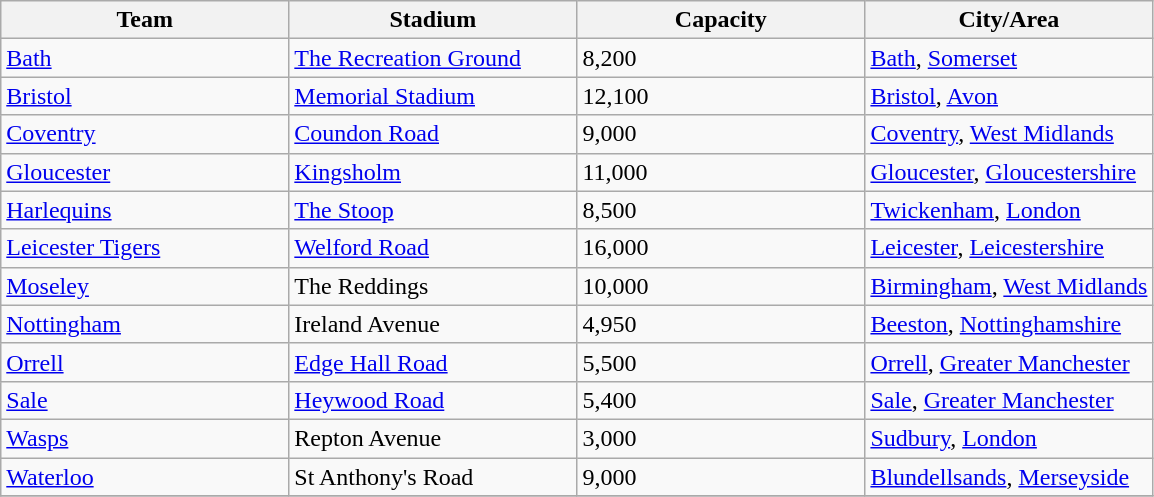<table class="wikitable sortable">
<tr>
<th width=25%>Team</th>
<th width=25%>Stadium</th>
<th width=25%>Capacity</th>
<th width=25%>City/Area</th>
</tr>
<tr>
<td><a href='#'>Bath</a></td>
<td><a href='#'>The Recreation Ground</a></td>
<td>8,200</td>
<td><a href='#'>Bath</a>, <a href='#'>Somerset</a></td>
</tr>
<tr>
<td><a href='#'>Bristol</a></td>
<td><a href='#'>Memorial Stadium</a></td>
<td>12,100</td>
<td><a href='#'>Bristol</a>, <a href='#'>Avon</a></td>
</tr>
<tr>
<td><a href='#'>Coventry</a></td>
<td><a href='#'>Coundon Road</a></td>
<td>9,000</td>
<td><a href='#'>Coventry</a>, <a href='#'>West Midlands</a></td>
</tr>
<tr>
<td><a href='#'>Gloucester</a></td>
<td><a href='#'>Kingsholm</a></td>
<td>11,000</td>
<td><a href='#'>Gloucester</a>, <a href='#'>Gloucestershire</a></td>
</tr>
<tr>
<td><a href='#'>Harlequins</a></td>
<td><a href='#'>The Stoop</a></td>
<td>8,500</td>
<td><a href='#'>Twickenham</a>, <a href='#'>London</a></td>
</tr>
<tr>
<td><a href='#'>Leicester Tigers</a></td>
<td><a href='#'>Welford Road</a></td>
<td>16,000</td>
<td><a href='#'>Leicester</a>, <a href='#'>Leicestershire</a></td>
</tr>
<tr>
<td><a href='#'>Moseley</a></td>
<td>The Reddings</td>
<td>10,000</td>
<td><a href='#'>Birmingham</a>, <a href='#'>West Midlands</a></td>
</tr>
<tr>
<td><a href='#'>Nottingham</a></td>
<td>Ireland Avenue</td>
<td>4,950</td>
<td><a href='#'>Beeston</a>, <a href='#'>Nottinghamshire</a></td>
</tr>
<tr>
<td><a href='#'>Orrell</a></td>
<td><a href='#'>Edge Hall Road</a></td>
<td>5,500</td>
<td><a href='#'>Orrell</a>, <a href='#'>Greater Manchester</a></td>
</tr>
<tr>
<td><a href='#'>Sale</a></td>
<td><a href='#'>Heywood Road</a></td>
<td>5,400</td>
<td><a href='#'>Sale</a>, <a href='#'>Greater Manchester</a></td>
</tr>
<tr>
<td><a href='#'>Wasps</a></td>
<td>Repton Avenue</td>
<td>3,000</td>
<td><a href='#'>Sudbury</a>, <a href='#'>London</a></td>
</tr>
<tr>
<td><a href='#'>Waterloo</a></td>
<td>St Anthony's Road</td>
<td>9,000</td>
<td><a href='#'>Blundellsands</a>, <a href='#'>Merseyside</a></td>
</tr>
<tr>
</tr>
</table>
